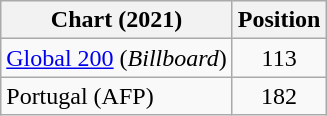<table class="wikitable sortable">
<tr>
<th>Chart (2021)</th>
<th>Position</th>
</tr>
<tr>
<td><a href='#'>Global 200</a> (<em>Billboard</em>)</td>
<td align="center">113</td>
</tr>
<tr>
<td>Portugal (AFP)</td>
<td align="center">182</td>
</tr>
</table>
